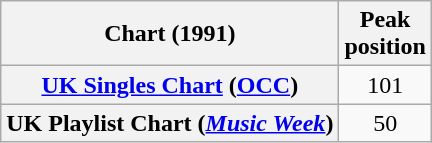<table class="wikitable plainrowheaders" style="text-align:center">
<tr>
<th>Chart (1991)</th>
<th>Peak<br>position</th>
</tr>
<tr>
<th scope="row"><a href='#'>UK Singles Chart</a> (<a href='#'>OCC</a>)</th>
<td>101</td>
</tr>
<tr>
<th scope="row">UK Playlist Chart (<em><a href='#'>Music Week</a></em>)</th>
<td>50</td>
</tr>
</table>
